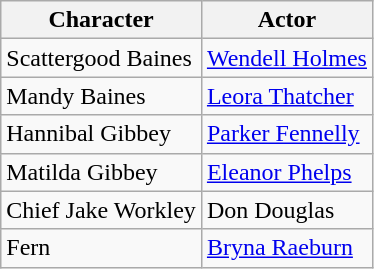<table class="wikitable">
<tr>
<th>Character</th>
<th>Actor</th>
</tr>
<tr>
<td>Scattergood Baines</td>
<td><a href='#'>Wendell Holmes</a></td>
</tr>
<tr>
<td>Mandy Baines</td>
<td><a href='#'>Leora Thatcher</a></td>
</tr>
<tr>
<td>Hannibal Gibbey</td>
<td><a href='#'>Parker Fennelly</a></td>
</tr>
<tr>
<td>Matilda Gibbey</td>
<td><a href='#'>Eleanor Phelps</a></td>
</tr>
<tr>
<td>Chief Jake Workley</td>
<td>Don Douglas</td>
</tr>
<tr>
<td>Fern</td>
<td><a href='#'>Bryna Raeburn</a></td>
</tr>
</table>
